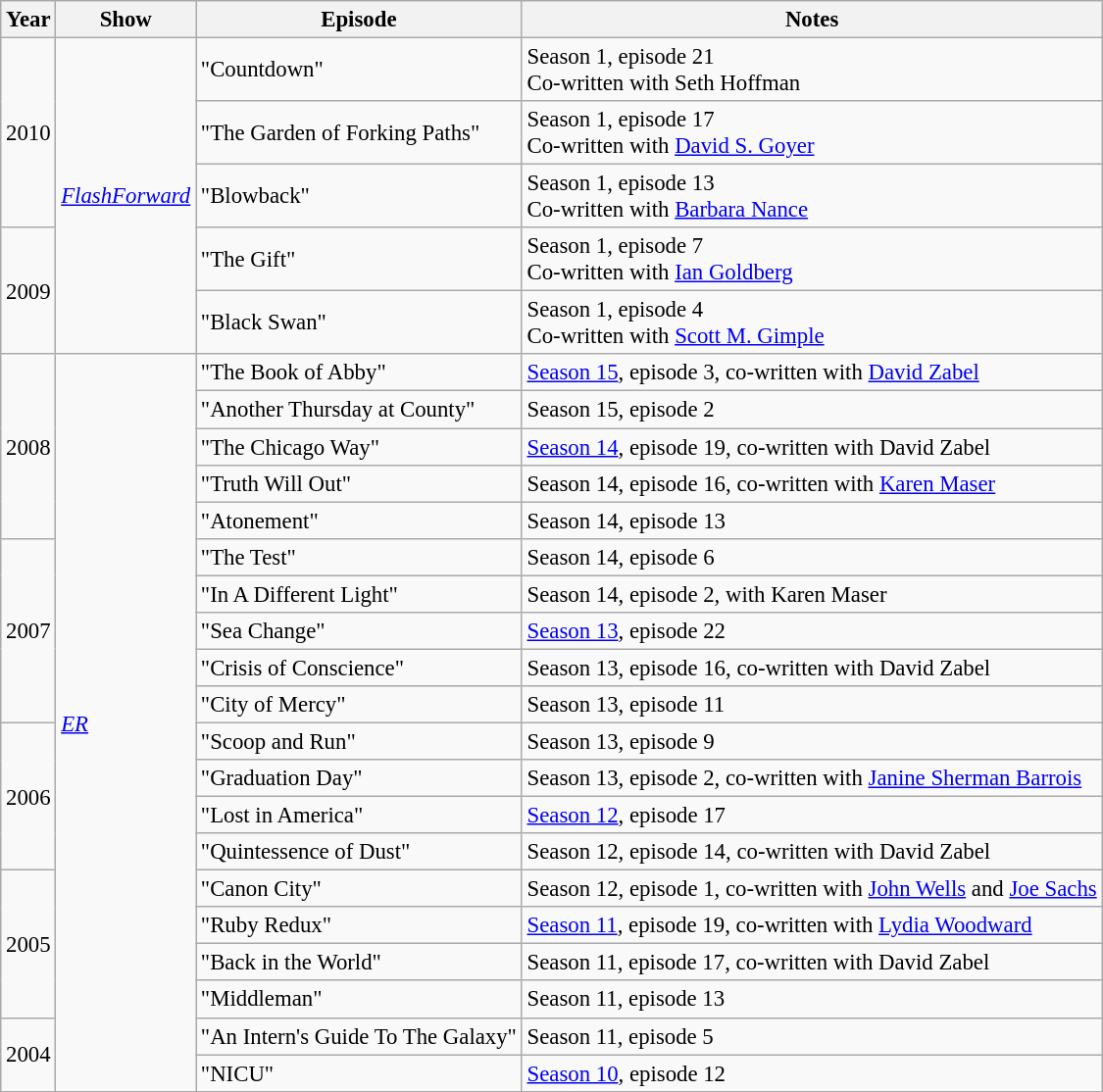<table class="wikitable" style="font-size: 95%;">
<tr>
<th>Year</th>
<th>Show</th>
<th>Episode</th>
<th>Notes</th>
</tr>
<tr>
<td rowspan=3>2010</td>
<td rowspan=5><em><a href='#'>FlashForward</a></em></td>
<td>"Countdown"</td>
<td>Season 1, episode 21<br>Co-written with Seth Hoffman</td>
</tr>
<tr>
<td>"The Garden of Forking Paths"</td>
<td>Season 1, episode 17<br>Co-written with <a href='#'>David S. Goyer</a></td>
</tr>
<tr>
<td>"Blowback"</td>
<td>Season 1, episode 13<br>Co-written with <a href='#'>Barbara Nance</a></td>
</tr>
<tr>
<td rowspan=2>2009</td>
<td>"The Gift"</td>
<td>Season 1, episode 7<br>Co-written with <a href='#'>Ian Goldberg</a></td>
</tr>
<tr>
<td>"Black Swan"</td>
<td>Season 1, episode 4<br>Co-written with <a href='#'>Scott M. Gimple</a></td>
</tr>
<tr>
<td rowspan=5>2008</td>
<td rowspan=20><em><a href='#'>ER</a></em></td>
<td>"The Book of Abby"</td>
<td><a href='#'>Season 15</a>, episode 3, co-written with <a href='#'>David Zabel</a></td>
</tr>
<tr>
<td>"Another Thursday at County"</td>
<td>Season 15, episode 2</td>
</tr>
<tr>
<td>"The Chicago Way"</td>
<td><a href='#'>Season 14</a>, episode 19, co-written with David Zabel</td>
</tr>
<tr>
<td>"Truth Will Out"</td>
<td>Season 14, episode 16, co-written with <a href='#'>Karen Maser</a></td>
</tr>
<tr>
<td>"Atonement"</td>
<td>Season 14, episode 13</td>
</tr>
<tr>
<td rowspan=5>2007</td>
<td>"The Test"</td>
<td>Season 14, episode 6</td>
</tr>
<tr>
<td>"In A Different Light"</td>
<td>Season 14, episode 2, with Karen Maser</td>
</tr>
<tr>
<td>"Sea Change"</td>
<td><a href='#'>Season 13</a>, episode 22</td>
</tr>
<tr>
<td>"Crisis of Conscience"</td>
<td>Season 13, episode 16, co-written with David Zabel</td>
</tr>
<tr>
<td>"City of Mercy"</td>
<td>Season 13, episode 11</td>
</tr>
<tr>
<td rowspan=4>2006</td>
<td>"Scoop and Run"</td>
<td>Season 13, episode 9</td>
</tr>
<tr>
<td>"Graduation Day"</td>
<td>Season 13, episode 2, co-written with <a href='#'>Janine Sherman Barrois</a></td>
</tr>
<tr>
<td>"Lost in America"</td>
<td><a href='#'>Season 12</a>, episode 17</td>
</tr>
<tr>
<td>"Quintessence of Dust"</td>
<td>Season 12, episode 14, co-written with David Zabel</td>
</tr>
<tr>
<td rowspan=4>2005</td>
<td>"Canon City"</td>
<td>Season 12, episode 1, co-written with <a href='#'>John Wells</a> and <a href='#'>Joe Sachs</a></td>
</tr>
<tr>
<td>"Ruby Redux"</td>
<td><a href='#'>Season 11</a>, episode 19, co-written with <a href='#'>Lydia Woodward</a></td>
</tr>
<tr>
<td>"Back in the World"</td>
<td>Season 11, episode 17, co-written with David Zabel</td>
</tr>
<tr>
<td>"Middleman"</td>
<td>Season 11, episode 13</td>
</tr>
<tr>
<td rowspan=2>2004</td>
<td>"An Intern's Guide To The Galaxy"</td>
<td>Season 11, episode 5</td>
</tr>
<tr>
<td>"NICU"</td>
<td><a href='#'>Season 10</a>, episode 12</td>
</tr>
<tr>
</tr>
</table>
